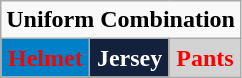<table class="wikitable"  style="display: inline-table;">
<tr>
<td align="center" Colspan="3"><strong>Uniform Combination</strong></td>
</tr>
<tr align="center">
<td style="background:#0080C6; color:red"><strong>Helmet</strong></td>
<td style="background:#14213D; color:white"><strong>Jersey</strong></td>
<td style="background:lightgray; color:red"><strong>Pants</strong></td>
</tr>
</table>
